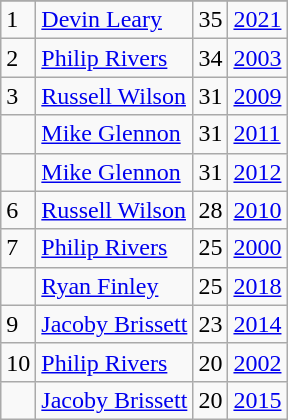<table class="wikitable">
<tr>
</tr>
<tr>
<td>1</td>
<td><a href='#'>Devin Leary</a></td>
<td>35</td>
<td><a href='#'>2021</a></td>
</tr>
<tr>
<td>2</td>
<td><a href='#'>Philip Rivers</a></td>
<td>34</td>
<td><a href='#'>2003</a></td>
</tr>
<tr>
<td>3</td>
<td><a href='#'>Russell Wilson</a></td>
<td>31</td>
<td><a href='#'>2009</a></td>
</tr>
<tr>
<td></td>
<td><a href='#'>Mike Glennon</a></td>
<td>31</td>
<td><a href='#'>2011</a></td>
</tr>
<tr>
<td></td>
<td><a href='#'>Mike Glennon</a></td>
<td>31</td>
<td><a href='#'>2012</a></td>
</tr>
<tr>
<td>6</td>
<td><a href='#'>Russell Wilson</a></td>
<td>28</td>
<td><a href='#'>2010</a></td>
</tr>
<tr>
<td>7</td>
<td><a href='#'>Philip Rivers</a></td>
<td>25</td>
<td><a href='#'>2000</a></td>
</tr>
<tr>
<td></td>
<td><a href='#'>Ryan Finley</a></td>
<td>25</td>
<td><a href='#'>2018</a></td>
</tr>
<tr>
<td>9</td>
<td><a href='#'>Jacoby Brissett</a></td>
<td>23</td>
<td><a href='#'>2014</a></td>
</tr>
<tr>
<td>10</td>
<td><a href='#'>Philip Rivers</a></td>
<td>20</td>
<td><a href='#'>2002</a></td>
</tr>
<tr>
<td></td>
<td><a href='#'>Jacoby Brissett</a></td>
<td>20</td>
<td><a href='#'>2015</a></td>
</tr>
</table>
